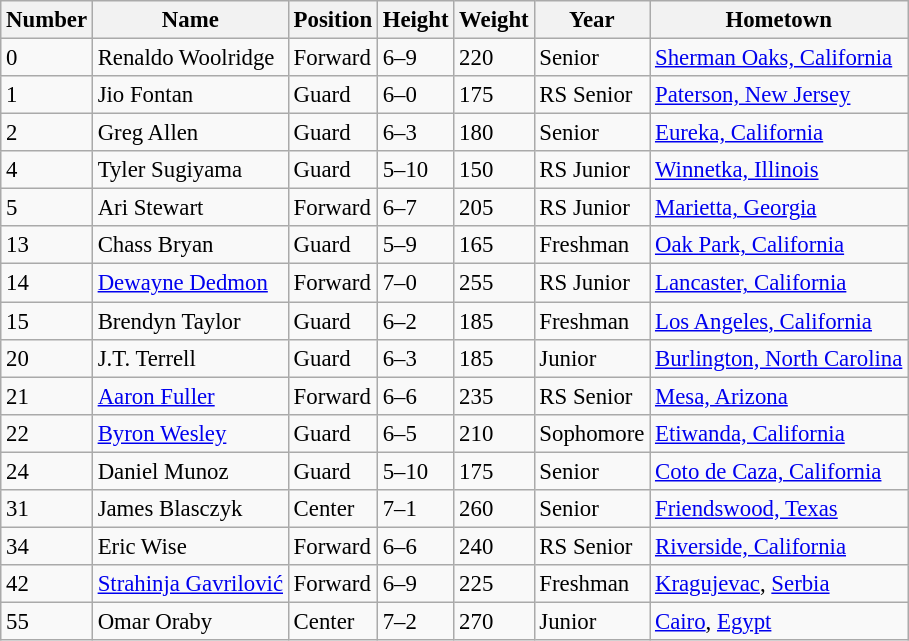<table class="wikitable" style="font-size: 95%;">
<tr>
<th>Number</th>
<th>Name</th>
<th>Position</th>
<th>Height</th>
<th>Weight</th>
<th>Year</th>
<th>Hometown</th>
</tr>
<tr>
<td>0</td>
<td>Renaldo Woolridge</td>
<td>Forward</td>
<td>6–9</td>
<td>220</td>
<td>Senior</td>
<td><a href='#'>Sherman Oaks, California</a></td>
</tr>
<tr>
<td>1</td>
<td>Jio Fontan</td>
<td>Guard</td>
<td>6–0</td>
<td>175</td>
<td>RS Senior</td>
<td><a href='#'>Paterson, New Jersey</a></td>
</tr>
<tr>
<td>2</td>
<td>Greg Allen</td>
<td>Guard</td>
<td>6–3</td>
<td>180</td>
<td>Senior</td>
<td><a href='#'>Eureka, California</a></td>
</tr>
<tr>
<td>4</td>
<td>Tyler Sugiyama</td>
<td>Guard</td>
<td>5–10</td>
<td>150</td>
<td>RS Junior</td>
<td><a href='#'>Winnetka, Illinois</a></td>
</tr>
<tr>
<td>5</td>
<td>Ari Stewart</td>
<td>Forward</td>
<td>6–7</td>
<td>205</td>
<td>RS Junior</td>
<td><a href='#'>Marietta, Georgia</a></td>
</tr>
<tr>
<td>13</td>
<td>Chass Bryan</td>
<td>Guard</td>
<td>5–9</td>
<td>165</td>
<td>Freshman</td>
<td><a href='#'>Oak Park, California</a></td>
</tr>
<tr>
<td>14</td>
<td><a href='#'>Dewayne Dedmon</a></td>
<td>Forward</td>
<td>7–0</td>
<td>255</td>
<td>RS Junior</td>
<td><a href='#'>Lancaster, California</a></td>
</tr>
<tr>
<td>15</td>
<td>Brendyn Taylor</td>
<td>Guard</td>
<td>6–2</td>
<td>185</td>
<td>Freshman</td>
<td><a href='#'>Los Angeles, California</a></td>
</tr>
<tr>
<td>20</td>
<td>J.T. Terrell</td>
<td>Guard</td>
<td>6–3</td>
<td>185</td>
<td>Junior</td>
<td><a href='#'>Burlington, North Carolina</a></td>
</tr>
<tr>
<td>21</td>
<td><a href='#'>Aaron Fuller</a></td>
<td>Forward</td>
<td>6–6</td>
<td>235</td>
<td>RS Senior</td>
<td><a href='#'>Mesa, Arizona</a></td>
</tr>
<tr>
<td>22</td>
<td><a href='#'>Byron Wesley</a></td>
<td>Guard</td>
<td>6–5</td>
<td>210</td>
<td>Sophomore</td>
<td><a href='#'>Etiwanda, California</a></td>
</tr>
<tr>
<td>24</td>
<td>Daniel Munoz</td>
<td>Guard</td>
<td>5–10</td>
<td>175</td>
<td>Senior</td>
<td><a href='#'>Coto de Caza, California</a></td>
</tr>
<tr>
<td>31</td>
<td>James Blasczyk</td>
<td>Center</td>
<td>7–1</td>
<td>260</td>
<td>Senior</td>
<td><a href='#'>Friendswood, Texas</a></td>
</tr>
<tr>
<td>34</td>
<td>Eric Wise</td>
<td>Forward</td>
<td>6–6</td>
<td>240</td>
<td>RS Senior</td>
<td><a href='#'>Riverside, California</a></td>
</tr>
<tr>
<td>42</td>
<td><a href='#'>Strahinja Gavrilović</a></td>
<td>Forward</td>
<td>6–9</td>
<td>225</td>
<td>Freshman</td>
<td><a href='#'>Kragujevac</a>, <a href='#'>Serbia</a></td>
</tr>
<tr>
<td>55</td>
<td>Omar Oraby</td>
<td>Center</td>
<td>7–2</td>
<td>270</td>
<td>Junior</td>
<td><a href='#'>Cairo</a>, <a href='#'>Egypt</a></td>
</tr>
</table>
